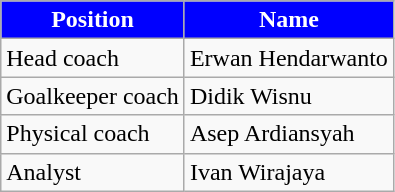<table class="wikitable">
<tr>
<th style="color:white; background:blue;">Position</th>
<th style="color:white; background:blue;">Name</th>
</tr>
<tr>
<td>Head coach</td>
<td> Erwan Hendarwanto</td>
</tr>
<tr>
<td>Goalkeeper coach</td>
<td> Didik Wisnu</td>
</tr>
<tr>
<td>Physical coach</td>
<td> Asep Ardiansyah</td>
</tr>
<tr>
<td>Analyst</td>
<td> Ivan Wirajaya</td>
</tr>
</table>
